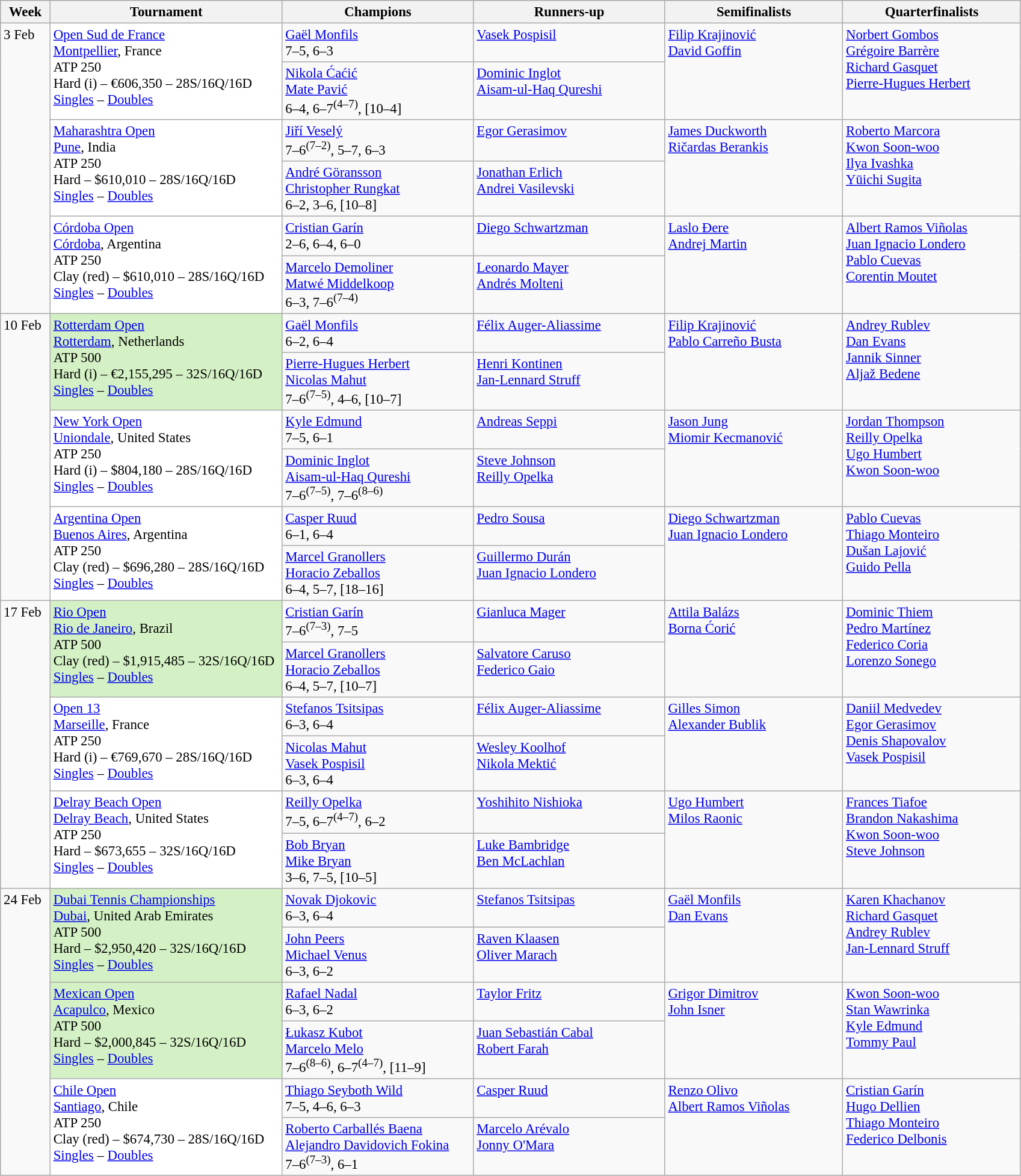<table class=wikitable style=font-size:95%>
<tr>
<th style="width:48px;">Week</th>
<th style="width:250px;">Tournament</th>
<th style="width:205px;">Champions</th>
<th style="width:205px;">Runners-up</th>
<th style="width:190px;">Semifinalists</th>
<th style="width:190px;">Quarterfinalists</th>
</tr>
<tr valign=top>
<td rowspan=6>3 Feb</td>
<td style="background:#fff;" rowspan=2><a href='#'>Open Sud de France</a><br> <a href='#'>Montpellier</a>, France<br>ATP 250<br>Hard (i) – €606,350 – 28S/16Q/16D<br><a href='#'>Singles</a> – <a href='#'>Doubles</a></td>
<td> <a href='#'>Gaël Monfils</a> <br>7–5, 6–3</td>
<td> <a href='#'>Vasek Pospisil</a></td>
<td rowspan=2> <a href='#'>Filip Krajinović</a> <br>  <a href='#'>David Goffin</a></td>
<td rowspan=2> <a href='#'>Norbert Gombos</a> <br> <a href='#'>Grégoire Barrère</a><br> <a href='#'>Richard Gasquet</a> <br>  <a href='#'>Pierre-Hugues Herbert</a></td>
</tr>
<tr valign=top>
<td> <a href='#'>Nikola Ćaćić</a> <br>   <a href='#'>Mate Pavić</a><br>6–4, 6–7<sup>(4–7)</sup>, [10–4]</td>
<td> <a href='#'>Dominic Inglot</a><br> <a href='#'>Aisam-ul-Haq Qureshi</a></td>
</tr>
<tr valign=top>
<td style="background:#fff;" rowspan=2><a href='#'>Maharashtra Open</a><br> <a href='#'>Pune</a>, India<br>ATP 250<br>Hard – $610,010 – 28S/16Q/16D<br><a href='#'>Singles</a> – <a href='#'>Doubles</a></td>
<td> <a href='#'>Jiří Veselý</a><br>7–6<sup>(7–2)</sup>, 5–7, 6–3</td>
<td> <a href='#'>Egor Gerasimov</a></td>
<td rowspan=2> <a href='#'>James Duckworth</a> <br>  <a href='#'>Ričardas Berankis</a></td>
<td rowspan=2> <a href='#'>Roberto Marcora</a> <br> <a href='#'>Kwon Soon-woo</a> <br>  <a href='#'>Ilya Ivashka</a> <br>  <a href='#'>Yūichi Sugita</a></td>
</tr>
<tr valign=top>
<td> <a href='#'>André Göransson</a> <br>  <a href='#'>Christopher Rungkat</a><br> 6–2, 3–6, [10–8]</td>
<td> <a href='#'>Jonathan Erlich</a> <br>  <a href='#'>Andrei Vasilevski</a></td>
</tr>
<tr valign=top>
<td style="background:#fff;" rowspan=2><a href='#'>Córdoba Open</a><br> <a href='#'>Córdoba</a>, Argentina<br>ATP 250<br>Clay (red) – $610,010 – 28S/16Q/16D<br><a href='#'>Singles</a> – <a href='#'>Doubles</a></td>
<td> <a href='#'>Cristian Garín</a> <br> 2–6, 6–4, 6–0</td>
<td> <a href='#'>Diego Schwartzman</a></td>
<td rowspan=2> <a href='#'>Laslo Đere</a> <br>  <a href='#'>Andrej Martin</a></td>
<td rowspan=2> <a href='#'>Albert Ramos Viñolas</a> <br>  <a href='#'>Juan Ignacio Londero</a>  <br> <a href='#'>Pablo Cuevas</a> <br>  <a href='#'>Corentin Moutet</a></td>
</tr>
<tr valign=top>
<td> <a href='#'>Marcelo Demoliner</a> <br>  <a href='#'>Matwé Middelkoop</a><br>6–3, 7–6<sup>(7–4)</sup></td>
<td> <a href='#'>Leonardo Mayer</a> <br>  <a href='#'>Andrés Molteni</a></td>
</tr>
<tr valign=top>
<td rowspan=6>10 Feb</td>
<td style="background:#D4F1C5;" rowspan=2><a href='#'>Rotterdam Open</a><br> <a href='#'>Rotterdam</a>, Netherlands<br>ATP 500<br>Hard (i) – €2,155,295 – 32S/16Q/16D<br><a href='#'>Singles</a> – <a href='#'>Doubles</a></td>
<td> <a href='#'>Gaël Monfils</a> <br> 6–2, 6–4</td>
<td> <a href='#'>Félix Auger-Aliassime</a></td>
<td rowspan=2> <a href='#'>Filip Krajinović</a> <br>  <a href='#'>Pablo Carreño Busta</a></td>
<td rowspan=2> <a href='#'>Andrey Rublev</a> <br>  <a href='#'>Dan Evans</a> <br>  <a href='#'>Jannik Sinner</a> <br>  <a href='#'>Aljaž Bedene</a></td>
</tr>
<tr valign=top>
<td> <a href='#'>Pierre-Hugues Herbert</a> <br>  <a href='#'>Nicolas Mahut</a><br>7–6<sup>(7–5)</sup>, 4–6, [10–7]</td>
<td> <a href='#'>Henri Kontinen</a> <br>  <a href='#'>Jan-Lennard Struff</a></td>
</tr>
<tr valign=top>
<td style="background:#fff;" rowspan=2><a href='#'>New York Open</a><br> <a href='#'>Uniondale</a>, United States<br>ATP 250<br> Hard (i) – $804,180 – 28S/16Q/16D<br><a href='#'>Singles</a> – <a href='#'>Doubles</a></td>
<td> <a href='#'>Kyle Edmund</a><br>7–5, 6–1</td>
<td> <a href='#'>Andreas Seppi</a></td>
<td rowspan=2> <a href='#'>Jason Jung</a> <br>  <a href='#'>Miomir Kecmanović</a></td>
<td rowspan=2> <a href='#'>Jordan Thompson</a>  <br>  <a href='#'>Reilly Opelka</a> <br> <a href='#'>Ugo Humbert</a> <br>  <a href='#'>Kwon Soon-woo</a></td>
</tr>
<tr valign=top>
<td style="text-align:left;"> <a href='#'>Dominic Inglot</a><br> <a href='#'>Aisam-ul-Haq Qureshi</a><br>7–6<sup>(7–5)</sup>, 7–6<sup>(8–6)</sup></td>
<td> <a href='#'>Steve Johnson</a><br> <a href='#'>Reilly Opelka</a></td>
</tr>
<tr valign=top>
<td style="background:#fff;" rowspan=2><a href='#'>Argentina Open</a><br> <a href='#'>Buenos Aires</a>, Argentina<br>ATP 250<br> Clay (red) – $696,280 – 28S/16Q/16D<br><a href='#'>Singles</a> – <a href='#'>Doubles</a></td>
<td> <a href='#'>Casper Ruud</a><br>6–1, 6–4</td>
<td> <a href='#'>Pedro Sousa</a></td>
<td rowspan=2> <a href='#'>Diego Schwartzman</a><br>  <a href='#'>Juan Ignacio Londero</a></td>
<td rowspan=2> <a href='#'>Pablo Cuevas</a> <br>  <a href='#'>Thiago Monteiro</a><br> <a href='#'>Dušan Lajović</a> <br>  <a href='#'>Guido Pella</a></td>
</tr>
<tr valign=top>
<td> <a href='#'>Marcel Granollers</a><br> <a href='#'>Horacio Zeballos</a><br>6–4, 5–7, [18–16]</td>
<td> <a href='#'>Guillermo Durán</a> <br>  <a href='#'>Juan Ignacio Londero</a></td>
</tr>
<tr valign=top>
<td rowspan=6>17 Feb</td>
<td style="background:#D4F1C5;" rowspan=2><a href='#'>Rio Open</a><br> <a href='#'>Rio de Janeiro</a>, Brazil<br>ATP 500<br>Clay (red) – $1,915,485 – 32S/16Q/16D<br><a href='#'>Singles</a> – <a href='#'>Doubles</a></td>
<td> <a href='#'>Cristian Garín</a><br>7–6<sup>(7–3)</sup>, 7–5</td>
<td> <a href='#'>Gianluca Mager</a></td>
<td rowspan=2> <a href='#'>Attila Balázs</a> <br> <a href='#'>Borna Ćorić</a></td>
<td rowspan=2> <a href='#'>Dominic Thiem</a> <br>  <a href='#'>Pedro Martínez</a> <br>  <a href='#'>Federico Coria</a> <br>  <a href='#'>Lorenzo Sonego</a></td>
</tr>
<tr valign=top>
<td> <a href='#'>Marcel Granollers</a> <br>  <a href='#'>Horacio Zeballos</a> <br>6–4, 5–7, [10–7]</td>
<td> <a href='#'>Salvatore Caruso</a> <br>  <a href='#'>Federico Gaio</a></td>
</tr>
<tr valign=top>
<td style="background:#fff;" rowspan=2><a href='#'>Open 13</a><br> <a href='#'>Marseille</a>, France<br>ATP 250<br>Hard (i) – €769,670 – 28S/16Q/16D<br><a href='#'>Singles</a> – <a href='#'>Doubles</a></td>
<td> <a href='#'>Stefanos Tsitsipas</a><br>6–3, 6–4</td>
<td> <a href='#'>Félix Auger-Aliassime</a></td>
<td rowspan=2> <a href='#'>Gilles Simon</a> <br>  <a href='#'>Alexander Bublik</a></td>
<td rowspan=2> <a href='#'>Daniil Medvedev</a> <br>  <a href='#'>Egor Gerasimov</a> <br>  <a href='#'>Denis Shapovalov</a> <br>  <a href='#'>Vasek Pospisil</a></td>
</tr>
<tr valign=top>
<td> <a href='#'>Nicolas Mahut</a> <br>  <a href='#'>Vasek Pospisil</a> <br>6–3, 6–4</td>
<td> <a href='#'>Wesley Koolhof</a> <br>  <a href='#'>Nikola Mektić</a></td>
</tr>
<tr valign=top>
<td style="background:#fff;" rowspan=2><a href='#'>Delray Beach Open</a><br> <a href='#'>Delray Beach</a>, United States<br>ATP 250<br>Hard – $673,655 – 32S/16Q/16D<br><a href='#'>Singles</a> – <a href='#'>Doubles</a></td>
<td> <a href='#'>Reilly Opelka</a><br>7–5, 6–7<sup>(4–7)</sup>, 6–2</td>
<td> <a href='#'>Yoshihito Nishioka</a></td>
<td rowspan=2> <a href='#'>Ugo Humbert</a>  <br>   <a href='#'>Milos Raonic</a></td>
<td rowspan=2> <a href='#'>Frances Tiafoe</a> <br>  <a href='#'>Brandon Nakashima</a> <br>  <a href='#'>Kwon Soon-woo</a>  <br>  <a href='#'>Steve Johnson</a></td>
</tr>
<tr valign=top>
<td> <a href='#'>Bob Bryan</a> <br>  <a href='#'>Mike Bryan</a> <br>3–6, 7–5, [10–5]</td>
<td> <a href='#'>Luke Bambridge</a> <br>  <a href='#'>Ben McLachlan</a></td>
</tr>
<tr valign=top>
<td rowspan=6>24 Feb</td>
<td style="background:#D4F1C5;" rowspan=2><a href='#'>Dubai Tennis Championships</a><br> <a href='#'>Dubai</a>, United Arab Emirates<br>ATP 500<br>Hard – $2,950,420 – 32S/16Q/16D<br><a href='#'>Singles</a> – <a href='#'>Doubles</a></td>
<td> <a href='#'>Novak Djokovic</a><br>6–3, 6–4</td>
<td> <a href='#'>Stefanos Tsitsipas</a></td>
<td rowspan=2> <a href='#'>Gaël Monfils</a> <br>  <a href='#'>Dan Evans</a></td>
<td rowspan=2> <a href='#'>Karen Khachanov</a> <br> <a href='#'>Richard Gasquet</a> <br> <a href='#'>Andrey Rublev</a> <br>  <a href='#'>Jan-Lennard Struff</a></td>
</tr>
<tr valign=top>
<td> <a href='#'>John Peers</a> <br>  <a href='#'>Michael Venus</a> <br>6–3, 6–2</td>
<td> <a href='#'>Raven Klaasen</a> <br>  <a href='#'>Oliver Marach</a></td>
</tr>
<tr valign=top>
<td style="background:#D4F1C5;" rowspan=2><a href='#'>Mexican Open</a><br> <a href='#'>Acapulco</a>, Mexico<br>ATP 500<br>Hard – $2,000,845 – 32S/16Q/16D<br><a href='#'>Singles</a> – <a href='#'>Doubles</a></td>
<td> <a href='#'>Rafael Nadal</a><br>6–3, 6–2</td>
<td> <a href='#'>Taylor Fritz</a></td>
<td rowspan=2> <a href='#'>Grigor Dimitrov</a> <br>  <a href='#'>John Isner</a></td>
<td rowspan=2> <a href='#'>Kwon Soon-woo</a> <br> <a href='#'>Stan Wawrinka</a> <br>  <a href='#'>Kyle Edmund</a> <br>  <a href='#'>Tommy Paul</a></td>
</tr>
<tr valign=top>
<td> <a href='#'>Łukasz Kubot</a>  <br>  <a href='#'>Marcelo Melo</a> <br>7–6<sup>(8–6)</sup>, 6–7<sup>(4–7)</sup>, [11–9]</td>
<td> <a href='#'>Juan Sebastián Cabal</a> <br>  <a href='#'>Robert Farah</a></td>
</tr>
<tr valign=top>
<td style="background:#fff;" rowspan=2><a href='#'>Chile Open</a><br> <a href='#'>Santiago</a>, Chile<br>ATP 250<br>Clay (red) – $674,730 – 28S/16Q/16D <br><a href='#'>Singles</a> – <a href='#'>Doubles</a></td>
<td> <a href='#'>Thiago Seyboth Wild</a><br>7–5, 4–6, 6–3</td>
<td> <a href='#'>Casper Ruud</a></td>
<td rowspan=2> <a href='#'>Renzo Olivo</a> <br>  <a href='#'>Albert Ramos Viñolas</a></td>
<td rowspan=2> <a href='#'>Cristian Garín</a> <br> <a href='#'>Hugo Dellien</a><br> <a href='#'>Thiago Monteiro</a>  <br>  <a href='#'>Federico Delbonis</a></td>
</tr>
<tr valign=top>
<td> <a href='#'>Roberto Carballés Baena</a> <br>  <a href='#'>Alejandro Davidovich Fokina</a> <br> 7–6<sup>(7–3)</sup>, 6–1</td>
<td> <a href='#'>Marcelo Arévalo</a> <br>  <a href='#'>Jonny O'Mara</a></td>
</tr>
</table>
